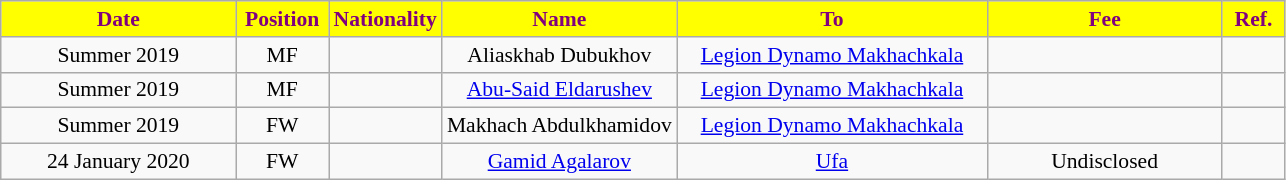<table class="wikitable"  style="text-align:center; font-size:90%; ">
<tr>
<th style="background:#ffff00; color:purple; width:150px;">Date</th>
<th style="background:#ffff00; color:purple; width:55px;">Position</th>
<th style="background:#ffff00; color:purple; width:55px;">Nationality</th>
<th style="background:#ffff00; color:purple; width:150px;">Name</th>
<th style="background:#ffff00; color:purple; width:200px;">To</th>
<th style="background:#ffff00; color:purple; width:150px;">Fee</th>
<th style="background:#ffff00; color:purple; width:35px;">Ref.</th>
</tr>
<tr>
<td>Summer 2019</td>
<td>MF</td>
<td></td>
<td>Aliaskhab Dubukhov</td>
<td><a href='#'>Legion Dynamo Makhachkala</a></td>
<td></td>
<td></td>
</tr>
<tr>
<td>Summer 2019</td>
<td>MF</td>
<td></td>
<td><a href='#'>Abu-Said Eldarushev</a></td>
<td><a href='#'>Legion Dynamo Makhachkala</a></td>
<td></td>
<td></td>
</tr>
<tr>
<td>Summer 2019</td>
<td>FW</td>
<td></td>
<td>Makhach Abdulkhamidov</td>
<td><a href='#'>Legion Dynamo Makhachkala</a></td>
<td></td>
<td></td>
</tr>
<tr>
<td>24 January 2020</td>
<td>FW</td>
<td></td>
<td><a href='#'>Gamid Agalarov</a></td>
<td><a href='#'>Ufa</a></td>
<td>Undisclosed</td>
<td></td>
</tr>
</table>
